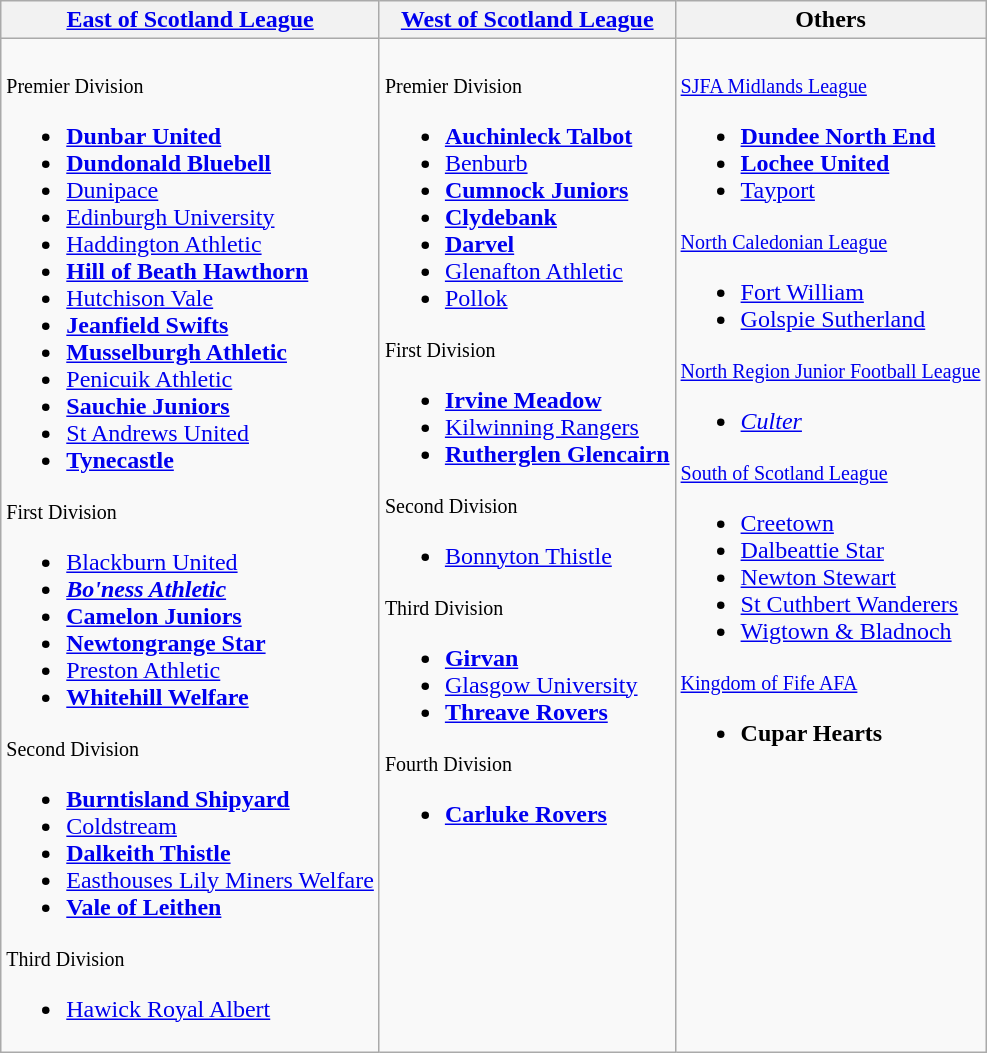<table class="wikitable" style="text-align:left">
<tr>
<th><a href='#'>East of Scotland League</a></th>
<th><a href='#'>West of Scotland League</a></th>
<th>Others</th>
</tr>
<tr>
<td valign=top><br><small>Premier Division</small><ul><li><strong><a href='#'>Dunbar United</a></strong></li><li><strong><a href='#'>Dundonald Bluebell</a></strong></li><li><a href='#'>Dunipace</a></li><li><a href='#'>Edinburgh University</a></li><li><a href='#'>Haddington Athletic</a></li><li><strong><a href='#'>Hill of Beath Hawthorn</a></strong></li><li><a href='#'>Hutchison Vale</a></li><li><strong><a href='#'>Jeanfield Swifts</a></strong></li><li><strong><a href='#'>Musselburgh Athletic</a></strong></li><li><a href='#'>Penicuik Athletic</a></li><li><strong><a href='#'>Sauchie Juniors</a></strong></li><li><a href='#'>St Andrews United</a></li><li><strong><a href='#'>Tynecastle</a></strong></li></ul><small>First Division</small><ul><li><a href='#'>Blackburn United</a></li><li><strong><em><a href='#'>Bo'ness Athletic</a></em></strong></li><li><strong><a href='#'>Camelon Juniors</a></strong></li><li><strong><a href='#'>Newtongrange Star</a></strong></li><li><a href='#'>Preston Athletic</a></li><li><strong><a href='#'>Whitehill Welfare</a></strong></li></ul><small>Second Division</small><ul><li><strong><a href='#'>Burntisland Shipyard</a></strong></li><li><a href='#'>Coldstream</a></li><li><strong><a href='#'>Dalkeith Thistle</a></strong></li><li><a href='#'>Easthouses Lily Miners Welfare</a></li><li><strong><a href='#'>Vale of Leithen</a></strong></li></ul><small>Third Division</small><ul><li><a href='#'>Hawick Royal Albert</a></li></ul></td>
<td valign=top><br><small>Premier Division</small><ul><li><strong><a href='#'>Auchinleck Talbot</a></strong></li><li><a href='#'>Benburb</a></li><li><strong><a href='#'>Cumnock Juniors</a></strong></li><li><strong><a href='#'>Clydebank</a></strong></li><li><strong><a href='#'>Darvel</a></strong></li><li><a href='#'>Glenafton Athletic</a></li><li><a href='#'>Pollok</a></li></ul><small>First Division</small><ul><li><strong><a href='#'>Irvine Meadow</a></strong></li><li><a href='#'>Kilwinning Rangers</a></li><li><strong><a href='#'>Rutherglen Glencairn</a></strong></li></ul><small>Second Division</small><ul><li><a href='#'>Bonnyton Thistle</a></li></ul><small>Third Division</small><ul><li><strong><a href='#'>Girvan</a></strong></li><li><a href='#'>Glasgow University</a></li><li><strong><a href='#'>Threave Rovers</a></strong></li></ul><small>Fourth Division</small><ul><li><strong><a href='#'>Carluke Rovers</a></strong></li></ul></td>
<td valign=top><br><small><a href='#'>SJFA Midlands League</a></small><ul><li><strong><a href='#'>Dundee North End</a></strong></li><li><strong><a href='#'>Lochee United</a></strong></li><li><a href='#'>Tayport</a></li></ul><small><a href='#'>North Caledonian League</a></small><ul><li><a href='#'>Fort William</a></li><li><a href='#'>Golspie Sutherland</a></li></ul><small><a href='#'>North Region Junior Football League</a></small><ul><li><em><a href='#'>Culter</a></em></li></ul><small><a href='#'>South of Scotland League</a></small><ul><li><a href='#'>Creetown</a></li><li><a href='#'>Dalbeattie Star</a></li><li><a href='#'>Newton Stewart</a></li><li><a href='#'>St Cuthbert Wanderers</a></li><li><a href='#'>Wigtown & Bladnoch</a></li></ul><small><a href='#'>Kingdom of Fife AFA</a></small><ul><li><strong>Cupar Hearts</strong></li></ul></td>
</tr>
</table>
